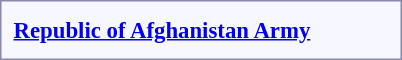<table style="border:1px solid #8888aa; background-color:#f7f8ff; padding:5px; font-size:95%; margin: 0px 12px 12px 0px;">
<tr style="text-align:center;">
<td rowspan=2><strong> <a href='#'>Republic of Afghanistan Army</a></strong></td>
<td colspan=2></td>
<td colspan=2></td>
<td colspan=2></td>
<td colspan=2></td>
<td colspan=2></td>
<td colspan=2></td>
<td colspan=2></td>
<td colspan=2></td>
<td colspan=1></td>
<td colspan=1></td>
<td colspan=2></td>
<td colspan=2></td>
<td colspan=2></td>
</tr>
<tr style="text-align:center;">
<td colspan=2><br></td>
<td colspan=2><br></td>
<td colspan=2><br></td>
<td colspan=2><br></td>
<td colspan=2><br></td>
<td colspan=2><br></td>
<td colspan=2><br></td>
<td colspan=2><br></td>
<td colspan=1><br></td>
<td colspan=1><br></td>
<td colspan=2><br></td>
<td colspan=2><br></td>
<td colspan=2><br></td>
</tr>
</table>
